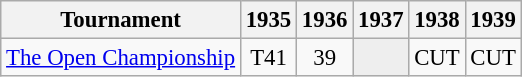<table class="wikitable" style="font-size:95%;text-align:center;">
<tr>
<th>Tournament</th>
<th>1935</th>
<th>1936</th>
<th>1937</th>
<th>1938</th>
<th>1939</th>
</tr>
<tr>
<td align="left"><a href='#'>The Open Championship</a></td>
<td>T41</td>
<td>39</td>
<td style="background:#eeeeee;"></td>
<td>CUT</td>
<td>CUT</td>
</tr>
</table>
